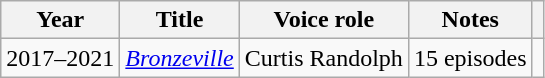<table class="wikitable sortable plainrowheaders">
<tr>
<th scope="col">Year</th>
<th scope="col">Title</th>
<th scope="col">Voice role</th>
<th scope="col" class="unsortable">Notes</th>
<th scope="col" class="unsortable"></th>
</tr>
<tr>
<td>2017–2021</td>
<td><em><a href='#'>Bronzeville</a></em></td>
<td>Curtis Randolph</td>
<td>15 episodes</td>
<td style="text-align:center;"></td>
</tr>
</table>
